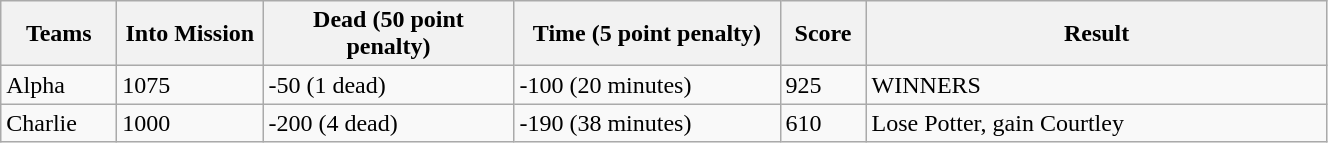<table class="wikitable">
<tr>
<th width="70px">Teams</th>
<th width="90px">Into Mission</th>
<th width="160px">Dead (50 point penalty)</th>
<th width="170px">Time (5 point penalty)</th>
<th width="50px">Score</th>
<th width="300px">Result</th>
</tr>
<tr>
<td>Alpha</td>
<td>1075</td>
<td>-50 (1 dead)</td>
<td>-100 (20 minutes)</td>
<td>925</td>
<td>WINNERS</td>
</tr>
<tr>
<td>Charlie</td>
<td>1000</td>
<td>-200 (4 dead)</td>
<td>-190 (38 minutes)</td>
<td>610</td>
<td>Lose Potter, gain Courtley</td>
</tr>
</table>
